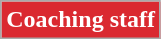<table class="wikitable">
<tr>
<th style="background:#DA2930; color:white;" scope="col" colspan="2">Coaching staff<br>
</th>
</tr>
</table>
